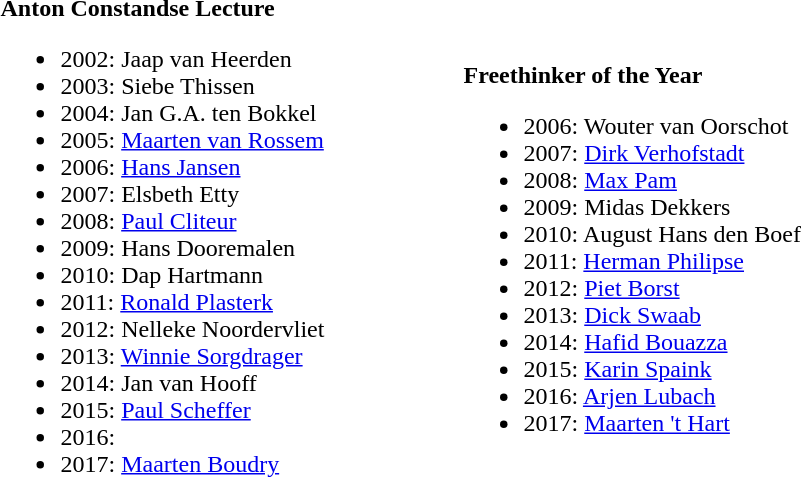<table style="text-align:left; width:50%;">
<tr>
<td><strong>Anton Constandse Lecture</strong><br><ul><li>2002: Jaap van Heerden</li><li>2003: Siebe Thissen</li><li>2004: Jan G.A. ten Bokkel</li><li>2005: <a href='#'>Maarten van Rossem</a></li><li>2006: <a href='#'>Hans Jansen</a></li><li>2007: Elsbeth Etty</li><li>2008: <a href='#'>Paul Cliteur</a></li><li>2009: Hans Dooremalen</li><li>2010: Dap Hartmann</li><li>2011: <a href='#'>Ronald Plasterk</a></li><li>2012: Nelleke Noordervliet</li><li>2013: <a href='#'>Winnie Sorgdrager</a></li><li>2014: Jan van Hooff</li><li>2015: <a href='#'>Paul Scheffer</a></li><li>2016: </li><li>2017: <a href='#'>Maarten Boudry</a></li></ul></td>
<td><br><strong>Freethinker of the Year</strong><ul><li>2006: Wouter van Oorschot</li><li>2007: <a href='#'>Dirk Verhofstadt</a></li><li>2008: <a href='#'>Max Pam</a></li><li>2009: Midas Dekkers</li><li>2010: August Hans den Boef</li><li>2011: <a href='#'>Herman Philipse</a></li><li>2012: <a href='#'>Piet Borst</a></li><li>2013: <a href='#'>Dick Swaab</a></li><li>2014: <a href='#'>Hafid Bouazza</a></li><li>2015: <a href='#'>Karin Spaink</a></li><li>2016: <a href='#'>Arjen Lubach</a></li><li>2017: <a href='#'>Maarten 't Hart</a></li></ul></td>
</tr>
</table>
